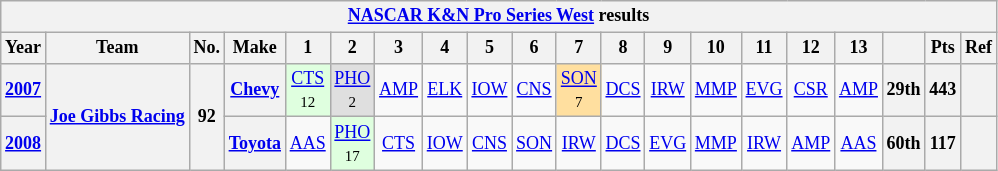<table class="wikitable" style="text-align:center; font-size:75%">
<tr>
<th colspan=23><a href='#'>NASCAR K&N Pro Series West</a> results</th>
</tr>
<tr>
<th>Year</th>
<th>Team</th>
<th>No.</th>
<th>Make</th>
<th>1</th>
<th>2</th>
<th>3</th>
<th>4</th>
<th>5</th>
<th>6</th>
<th>7</th>
<th>8</th>
<th>9</th>
<th>10</th>
<th>11</th>
<th>12</th>
<th>13</th>
<th></th>
<th>Pts</th>
<th>Ref</th>
</tr>
<tr>
<th><a href='#'>2007</a></th>
<th rowspan=2><a href='#'>Joe Gibbs Racing</a></th>
<th rowspan=2>92</th>
<th><a href='#'>Chevy</a></th>
<td style="background:#DFFFDF;"><a href='#'>CTS</a><br><small>12</small></td>
<td style="background:#DFDFDF;"><a href='#'>PHO</a><br><small>2</small></td>
<td><a href='#'>AMP</a></td>
<td><a href='#'>ELK</a></td>
<td><a href='#'>IOW</a></td>
<td><a href='#'>CNS</a></td>
<td style="background:#FFDF9F;"><a href='#'>SON</a><br><small>7</small></td>
<td><a href='#'>DCS</a></td>
<td><a href='#'>IRW</a></td>
<td><a href='#'>MMP</a></td>
<td><a href='#'>EVG</a></td>
<td><a href='#'>CSR</a></td>
<td><a href='#'>AMP</a></td>
<th>29th</th>
<th>443</th>
<th></th>
</tr>
<tr>
<th><a href='#'>2008</a></th>
<th><a href='#'>Toyota</a></th>
<td><a href='#'>AAS</a></td>
<td style="background:#DFFFDF;"><a href='#'>PHO</a><br><small>17</small></td>
<td><a href='#'>CTS</a></td>
<td><a href='#'>IOW</a></td>
<td><a href='#'>CNS</a></td>
<td><a href='#'>SON</a></td>
<td><a href='#'>IRW</a></td>
<td><a href='#'>DCS</a></td>
<td><a href='#'>EVG</a></td>
<td><a href='#'>MMP</a></td>
<td><a href='#'>IRW</a></td>
<td><a href='#'>AMP</a></td>
<td><a href='#'>AAS</a></td>
<th>60th</th>
<th>117</th>
<th></th>
</tr>
</table>
